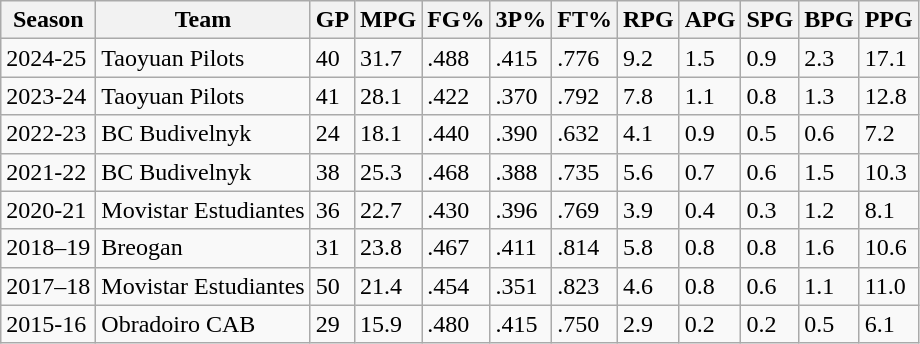<table class="wikitable">
<tr>
<th>Season</th>
<th>Team</th>
<th>GP</th>
<th>MPG</th>
<th>FG%</th>
<th>3P%</th>
<th>FT%</th>
<th>RPG</th>
<th>APG</th>
<th>SPG</th>
<th>BPG</th>
<th>PPG</th>
</tr>
<tr>
<td>2024-25</td>
<td>Taoyuan Pilots</td>
<td>40</td>
<td>31.7</td>
<td>.488</td>
<td>.415</td>
<td>.776</td>
<td>9.2</td>
<td>1.5</td>
<td>0.9</td>
<td>2.3</td>
<td>17.1</td>
</tr>
<tr>
<td>2023-24</td>
<td>Taoyuan Pilots</td>
<td>41</td>
<td>28.1</td>
<td>.422</td>
<td>.370</td>
<td>.792</td>
<td>7.8</td>
<td>1.1</td>
<td>0.8</td>
<td>1.3</td>
<td>12.8</td>
</tr>
<tr>
<td>2022-23</td>
<td>BC Budivelnyk</td>
<td>24</td>
<td>18.1</td>
<td>.440</td>
<td>.390</td>
<td>.632</td>
<td>4.1</td>
<td>0.9</td>
<td>0.5</td>
<td>0.6</td>
<td>7.2</td>
</tr>
<tr>
<td>2021-22</td>
<td>BC Budivelnyk</td>
<td>38</td>
<td>25.3</td>
<td>.468</td>
<td>.388</td>
<td>.735</td>
<td>5.6</td>
<td>0.7</td>
<td>0.6</td>
<td>1.5</td>
<td>10.3</td>
</tr>
<tr>
<td>2020-21</td>
<td>Movistar Estudiantes</td>
<td>36</td>
<td>22.7</td>
<td>.430</td>
<td>.396</td>
<td>.769</td>
<td>3.9</td>
<td>0.4</td>
<td>0.3</td>
<td>1.2</td>
<td>8.1</td>
</tr>
<tr>
<td>2018–19</td>
<td>Breogan</td>
<td>31</td>
<td>23.8</td>
<td>.467</td>
<td>.411</td>
<td>.814</td>
<td>5.8</td>
<td>0.8</td>
<td>0.8</td>
<td>1.6</td>
<td>10.6</td>
</tr>
<tr>
<td>2017–18</td>
<td>Movistar Estudiantes</td>
<td>50</td>
<td>21.4</td>
<td>.454</td>
<td>.351</td>
<td>.823</td>
<td>4.6</td>
<td>0.8</td>
<td>0.6</td>
<td>1.1</td>
<td>11.0</td>
</tr>
<tr>
<td>2015-16</td>
<td>Obradoiro CAB</td>
<td>29</td>
<td>15.9</td>
<td>.480</td>
<td>.415</td>
<td>.750</td>
<td>2.9</td>
<td>0.2</td>
<td>0.2</td>
<td>0.5</td>
<td>6.1</td>
</tr>
</table>
